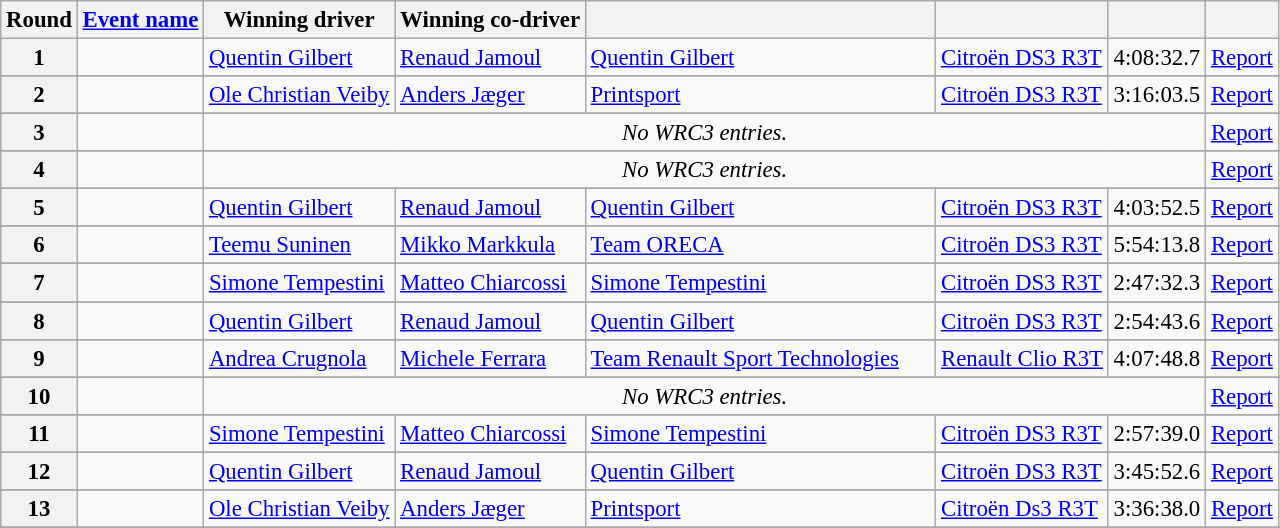<table class="wikitable" style="font-size:95%;">
<tr>
<th>Round</th>
<th><a href='#'>Event name</a></th>
<th>Winning driver</th>
<th>Winning co-driver</th>
<th></th>
<th></th>
<th></th>
<th class="unsortable"></th>
</tr>
<tr>
<th>1</th>
<td style="padding-right:24px"></td>
<td> <a href='#'>Quentin Gilbert</a></td>
<td> <a href='#'>Renaud Jamoul</a></td>
<td style="padding-right:24px"> <a href='#'>Quentin Gilbert</a></td>
<td><a href='#'>Citroën DS3 R3T</a></td>
<td align="center">4:08:32.7</td>
<td><a href='#'>Report</a></td>
</tr>
<tr>
</tr>
<tr>
<th>2</th>
<td style="padding-right:24px"></td>
<td> <a href='#'>Ole Christian Veiby</a></td>
<td> <a href='#'>Anders Jæger</a></td>
<td style="padding-right:24px"> <a href='#'>Printsport</a></td>
<td><a href='#'>Citroën DS3 R3T</a></td>
<td align="center">3:16:03.5</td>
<td><a href='#'>Report</a></td>
</tr>
<tr>
</tr>
<tr>
<th>3</th>
<td style="padding-right:24px"></td>
<td colspan=5 align="center"><em>No WRC3 entries.</em></td>
<td><a href='#'>Report</a></td>
</tr>
<tr>
</tr>
<tr>
<th>4</th>
<td style="padding-right:24px"></td>
<td colspan=5 align="center"><em>No WRC3 entries.</em></td>
<td><a href='#'>Report</a></td>
</tr>
<tr>
</tr>
<tr>
<th>5</th>
<td style="padding-right:24px"></td>
<td> <a href='#'>Quentin Gilbert</a></td>
<td> <a href='#'>Renaud Jamoul</a></td>
<td style="padding-right:24px"> <a href='#'>Quentin Gilbert</a></td>
<td><a href='#'>Citroën DS3 R3T</a></td>
<td align="center">4:03:52.5</td>
<td><a href='#'>Report</a></td>
</tr>
<tr>
</tr>
<tr>
<th>6</th>
<td style="padding-right:24px"></td>
<td> <a href='#'>Teemu Suninen</a></td>
<td> <a href='#'>Mikko Markkula</a></td>
<td style="padding-right:24px"> <a href='#'>Team ORECA</a></td>
<td><a href='#'>Citroën DS3 R3T</a></td>
<td align="center">5:54:13.8</td>
<td><a href='#'>Report</a></td>
</tr>
<tr>
</tr>
<tr>
<th>7</th>
<td style="padding-right:24px"></td>
<td> <a href='#'>Simone Tempestini</a></td>
<td> <a href='#'>Matteo Chiarcossi</a></td>
<td style="padding-right:24px"> <a href='#'>Simone Tempestini</a></td>
<td><a href='#'>Citroën DS3 R3T</a></td>
<td align="center">2:47:32.3</td>
<td><a href='#'>Report</a></td>
</tr>
<tr>
</tr>
<tr>
<th>8</th>
<td style="padding-right:24px"></td>
<td> <a href='#'>Quentin Gilbert</a></td>
<td> <a href='#'>Renaud Jamoul</a></td>
<td style="padding-right:24px"> <a href='#'>Quentin Gilbert</a></td>
<td><a href='#'>Citroën DS3 R3T</a></td>
<td align="center">2:54:43.6</td>
<td><a href='#'>Report</a></td>
</tr>
<tr>
</tr>
<tr>
<th>9</th>
<td style="padding-right:24px"></td>
<td> <a href='#'>Andrea Crugnola</a></td>
<td> <a href='#'>Michele Ferrara</a></td>
<td style="padding-right:24px"> <a href='#'>Team Renault Sport Technologies</a></td>
<td><a href='#'>Renault Clio R3T</a></td>
<td align="center">4:07:48.8</td>
<td><a href='#'>Report</a></td>
</tr>
<tr>
</tr>
<tr>
<th>10</th>
<td style="padding-right:24px"></td>
<td colspan=5 align="center"><em>No WRC3 entries.</em></td>
<td><a href='#'>Report</a></td>
</tr>
<tr>
</tr>
<tr>
<th>11</th>
<td style="padding-right:24px"></td>
<td> <a href='#'>Simone Tempestini</a></td>
<td> <a href='#'>Matteo Chiarcossi</a></td>
<td style="padding-right:24px"> <a href='#'>Simone Tempestini</a></td>
<td><a href='#'>Citroën DS3 R3T</a></td>
<td align="center">2:57:39.0</td>
<td><a href='#'>Report</a></td>
</tr>
<tr>
</tr>
<tr>
<th>12</th>
<td style="padding-right:24px"></td>
<td> <a href='#'>Quentin Gilbert</a></td>
<td> <a href='#'>Renaud Jamoul</a></td>
<td style="padding-right:24px"> <a href='#'>Quentin Gilbert</a></td>
<td><a href='#'>Citroën DS3 R3T</a></td>
<td align="center">3:45:52.6</td>
<td><a href='#'>Report</a></td>
</tr>
<tr>
</tr>
<tr>
<th>13</th>
<td style="padding-right:24px"></td>
<td> <a href='#'>Ole Christian Veiby</a></td>
<td> <a href='#'>Anders Jæger</a></td>
<td style="padding-right:24px"> <a href='#'>Printsport</a></td>
<td><a href='#'>Citroën Ds3 R3T</a></td>
<td align="center">3:36:38.0</td>
<td><a href='#'>Report</a></td>
</tr>
<tr>
</tr>
</table>
